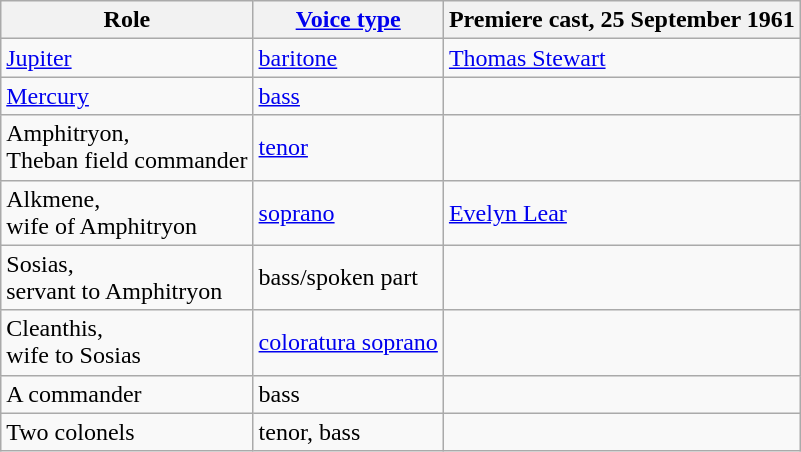<table class="wikitable">
<tr>
<th>Role</th>
<th><a href='#'>Voice type</a></th>
<th>Premiere cast, 25 September 1961</th>
</tr>
<tr>
<td><a href='#'>Jupiter</a></td>
<td><a href='#'>baritone</a></td>
<td><a href='#'>Thomas Stewart</a></td>
</tr>
<tr>
<td><a href='#'>Mercury</a></td>
<td><a href='#'>bass</a></td>
<td></td>
</tr>
<tr>
<td>Amphitryon,<br>Theban field commander</td>
<td><a href='#'>tenor</a></td>
<td></td>
</tr>
<tr>
<td>Alkmene,<br>wife of Amphitryon</td>
<td><a href='#'>soprano</a></td>
<td><a href='#'>Evelyn Lear</a></td>
</tr>
<tr>
<td>Sosias,<br>servant to Amphitryon</td>
<td>bass/spoken part</td>
<td></td>
</tr>
<tr>
<td>Cleanthis,<br>wife to Sosias</td>
<td><a href='#'>coloratura soprano</a></td>
<td></td>
</tr>
<tr>
<td>A commander</td>
<td>bass</td>
<td></td>
</tr>
<tr>
<td>Two colonels</td>
<td>tenor, bass</td>
<td></td>
</tr>
</table>
